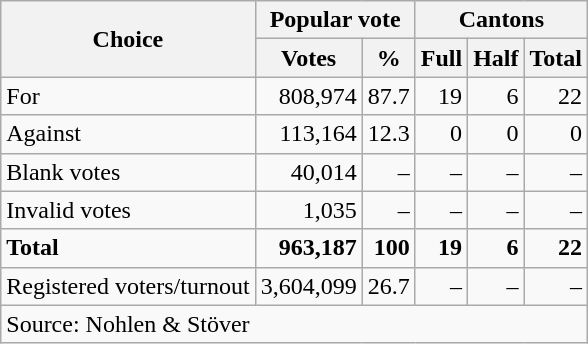<table class=wikitable style=text-align:right>
<tr>
<th rowspan=2>Choice</th>
<th colspan=2>Popular vote</th>
<th colspan=3>Cantons</th>
</tr>
<tr>
<th>Votes</th>
<th>%</th>
<th>Full</th>
<th>Half</th>
<th>Total</th>
</tr>
<tr>
<td align=left>For</td>
<td>808,974</td>
<td>87.7</td>
<td>19</td>
<td>6</td>
<td>22</td>
</tr>
<tr>
<td align=left>Against</td>
<td>113,164</td>
<td>12.3</td>
<td>0</td>
<td>0</td>
<td>0</td>
</tr>
<tr>
<td align=left>Blank votes</td>
<td>40,014</td>
<td>–</td>
<td>–</td>
<td>–</td>
<td>–</td>
</tr>
<tr>
<td align=left>Invalid votes</td>
<td>1,035</td>
<td>–</td>
<td>–</td>
<td>–</td>
<td>–</td>
</tr>
<tr>
<td align=left><strong>Total</strong></td>
<td><strong>963,187</strong></td>
<td><strong>100</strong></td>
<td><strong>19</strong></td>
<td><strong>6</strong></td>
<td><strong>22</strong></td>
</tr>
<tr>
<td align=left>Registered voters/turnout</td>
<td>3,604,099</td>
<td>26.7</td>
<td>–</td>
<td>–</td>
<td>–</td>
</tr>
<tr>
<td align=left colspan=6>Source: Nohlen & Stöver</td>
</tr>
</table>
